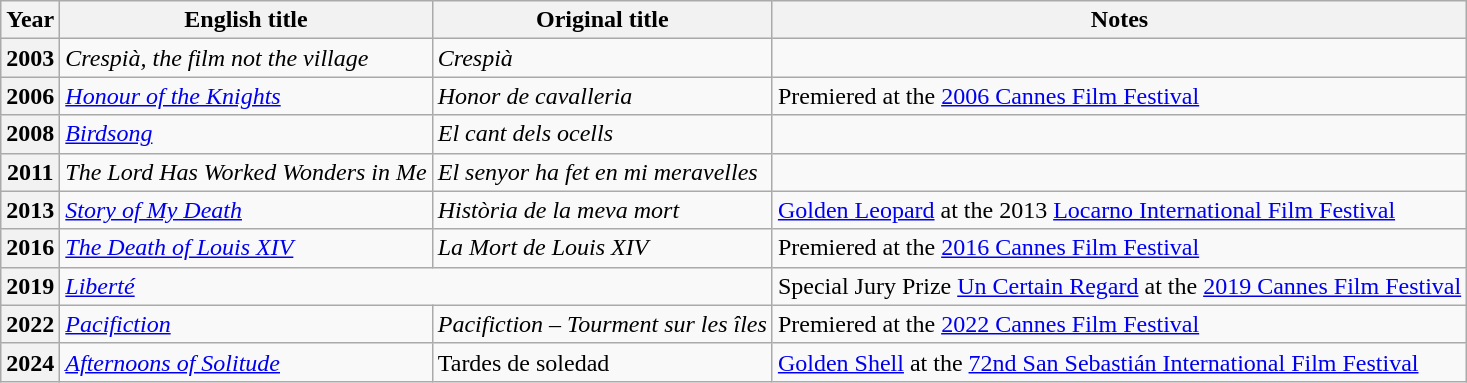<table class="wikitable">
<tr>
<th>Year</th>
<th>English title</th>
<th>Original title</th>
<th>Notes</th>
</tr>
<tr>
<th>2003</th>
<td><em>Crespià, the film not the village</em></td>
<td><em>Crespià</em></td>
<td></td>
</tr>
<tr>
<th>2006</th>
<td><em><a href='#'>Honour of the Knights</a></em></td>
<td><em>Honor de cavalleria</em></td>
<td>Premiered at the <a href='#'>2006 Cannes Film Festival</a></td>
</tr>
<tr>
<th>2008</th>
<td><em><a href='#'>Birdsong</a></em></td>
<td><em>El cant dels ocells</em></td>
<td></td>
</tr>
<tr>
<th>2011</th>
<td><em>The Lord Has Worked Wonders in Me</em></td>
<td><em>El senyor ha fet en mi meravelles</em></td>
<td></td>
</tr>
<tr>
<th>2013</th>
<td><em><a href='#'>Story of My Death</a></em></td>
<td><em>Història de la meva mort</em></td>
<td><a href='#'>Golden Leopard</a> at the 2013 <a href='#'>Locarno International Film Festival</a></td>
</tr>
<tr>
<th>2016</th>
<td><em><a href='#'>The Death of Louis XIV</a></em></td>
<td><em>La Mort de Louis XIV</em></td>
<td>Premiered at the <a href='#'>2016 Cannes Film Festival</a></td>
</tr>
<tr>
<th>2019</th>
<td colspan="2"><em><a href='#'>Liberté</a></em></td>
<td>Special Jury Prize <a href='#'>Un Certain Regard</a> at the <a href='#'>2019 Cannes Film Festival</a></td>
</tr>
<tr>
<th>2022</th>
<td><em><a href='#'>Pacifiction</a></em></td>
<td><em>Pacifiction – Tourment sur les îles</em></td>
<td>Premiered at the <a href='#'>2022 Cannes Film Festival</a></td>
</tr>
<tr>
<th>2024</th>
<td><em><a href='#'>Afternoons of Solitude</a></td>
<td></em>Tardes de soledad<em></td>
<td><a href='#'>Golden Shell</a> at the <a href='#'>72nd San Sebastián International Film Festival</a></td>
</tr>
</table>
